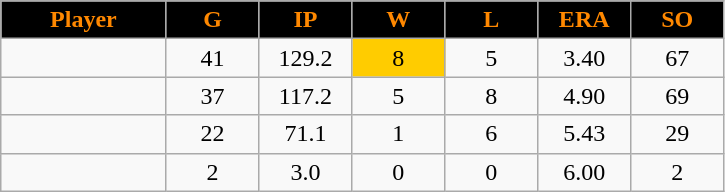<table class="wikitable sortable">
<tr>
<th style="background:black;color:#FF8800;" width="16%">Player</th>
<th style="background:black;color:#FF8800;" width="9%">G</th>
<th style="background:black;color:#FF8800;" width="9%">IP</th>
<th style="background:black;color:#FF8800;" width="9%">W</th>
<th style="background:black;color:#FF8800;" width="9%">L</th>
<th style="background:black;color:#FF8800;" width="9%">ERA</th>
<th style="background:black;color:#FF8800;" width="9%">SO</th>
</tr>
<tr align="center">
<td></td>
<td>41</td>
<td>129.2</td>
<td bgcolor="#FFCC00">8</td>
<td>5</td>
<td>3.40</td>
<td>67</td>
</tr>
<tr align="center">
<td></td>
<td>37</td>
<td>117.2</td>
<td>5</td>
<td>8</td>
<td>4.90</td>
<td>69</td>
</tr>
<tr align="center">
<td></td>
<td>22</td>
<td>71.1</td>
<td>1</td>
<td>6</td>
<td>5.43</td>
<td>29</td>
</tr>
<tr align="center">
<td></td>
<td>2</td>
<td>3.0</td>
<td>0</td>
<td>0</td>
<td>6.00</td>
<td>2</td>
</tr>
</table>
